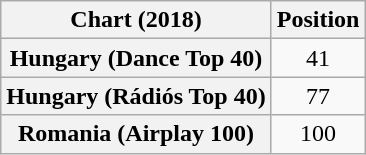<table class="wikitable sortable plainrowheaders" style="text-align:center;">
<tr>
<th>Chart (2018)</th>
<th>Position</th>
</tr>
<tr>
<th scope="row">Hungary (Dance Top 40)</th>
<td>41</td>
</tr>
<tr>
<th scope="row">Hungary (Rádiós Top 40)</th>
<td>77</td>
</tr>
<tr>
<th scope="row">Romania (Airplay 100)</th>
<td>100</td>
</tr>
</table>
